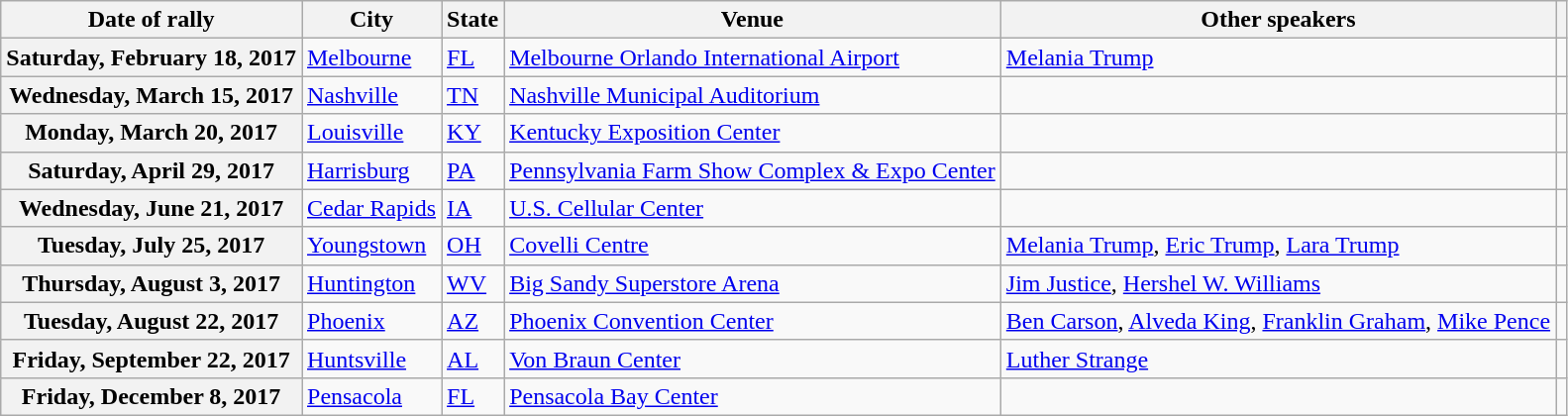<table class="wikitable sortable">
<tr>
<th scope="col" style="text-align:center;">Date of rally</th>
<th scope="col" style="text-align:center;">City</th>
<th scope="col" style="text-align:center;">State</th>
<th scope="col" style="text-align:center;">Venue</th>
<th scope="col" style="text-align:center;">Other speakers</th>
<th></th>
</tr>
<tr>
<th scope="row">Saturday, February 18, 2017</th>
<td><a href='#'>Melbourne</a></td>
<td><a href='#'>FL</a></td>
<td><a href='#'>Melbourne Orlando International Airport</a></td>
<td><a href='#'>Melania Trump</a></td>
<td></td>
</tr>
<tr>
<th scope="row">Wednesday, March 15, 2017</th>
<td><a href='#'>Nashville</a></td>
<td><a href='#'>TN</a></td>
<td><a href='#'>Nashville Municipal Auditorium</a></td>
<td></td>
<td></td>
</tr>
<tr>
<th scope="row">Monday, March 20, 2017</th>
<td><a href='#'>Louisville</a></td>
<td><a href='#'>KY</a></td>
<td><a href='#'>Kentucky Exposition Center</a></td>
<td></td>
<td></td>
</tr>
<tr>
<th scope="row">Saturday, April 29, 2017</th>
<td><a href='#'>Harrisburg</a></td>
<td><a href='#'>PA</a></td>
<td><a href='#'>Pennsylvania Farm Show Complex & Expo Center</a></td>
<td></td>
<td></td>
</tr>
<tr>
<th scope="row">Wednesday, June 21, 2017</th>
<td><a href='#'>Cedar Rapids</a></td>
<td><a href='#'>IA</a></td>
<td><a href='#'>U.S. Cellular Center</a></td>
<td></td>
<td></td>
</tr>
<tr>
<th scope="row">Tuesday, July 25, 2017</th>
<td><a href='#'>Youngstown</a></td>
<td><a href='#'>OH</a></td>
<td><a href='#'>Covelli Centre</a></td>
<td><a href='#'>Melania Trump</a>, <a href='#'>Eric Trump</a>, <a href='#'>Lara Trump</a></td>
<td></td>
</tr>
<tr>
<th scope="row">Thursday, August 3, 2017</th>
<td><a href='#'>Huntington</a></td>
<td><a href='#'>WV</a></td>
<td><a href='#'>Big Sandy Superstore Arena</a></td>
<td><a href='#'>Jim Justice</a>, <a href='#'>Hershel W. Williams</a></td>
<td></td>
</tr>
<tr>
<th scope="row">Tuesday, August 22, 2017</th>
<td><a href='#'>Phoenix</a></td>
<td><a href='#'>AZ</a></td>
<td><a href='#'>Phoenix Convention Center</a></td>
<td><a href='#'>Ben Carson</a>, <a href='#'>Alveda King</a>, <a href='#'>Franklin Graham</a>, <a href='#'>Mike Pence</a></td>
<td></td>
</tr>
<tr>
<th scope="row">Friday, September 22, 2017</th>
<td><a href='#'>Huntsville</a></td>
<td><a href='#'>AL</a></td>
<td><a href='#'>Von Braun Center</a></td>
<td><a href='#'>Luther Strange</a></td>
<td></td>
</tr>
<tr>
<th scope="row">Friday, December 8, 2017</th>
<td><a href='#'>Pensacola</a></td>
<td><a href='#'>FL</a></td>
<td><a href='#'>Pensacola Bay Center</a></td>
<td></td>
<td></td>
</tr>
</table>
